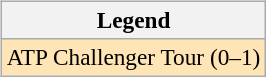<table>
<tr valign=top>
<td><br><table class="wikitable" style=font-size:97%>
<tr>
<th>Legend</th>
</tr>
<tr style="background:moccasin;">
<td>ATP Challenger Tour (0–1)</td>
</tr>
</table>
</td>
<td></td>
</tr>
</table>
